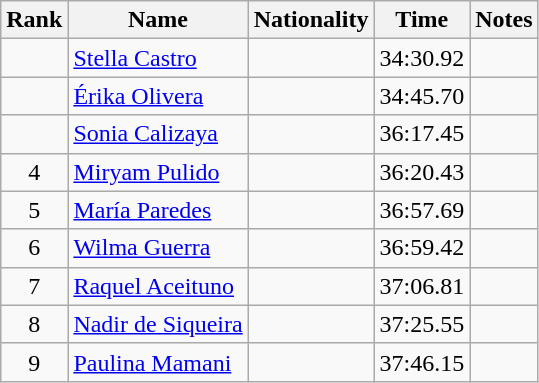<table class="wikitable sortable" style="text-align:center">
<tr>
<th>Rank</th>
<th>Name</th>
<th>Nationality</th>
<th>Time</th>
<th>Notes</th>
</tr>
<tr>
<td></td>
<td align=left><a href='#'>Stella Castro</a></td>
<td align=left></td>
<td>34:30.92</td>
<td></td>
</tr>
<tr>
<td></td>
<td align=left><a href='#'>Érika Olivera</a></td>
<td align=left></td>
<td>34:45.70</td>
<td></td>
</tr>
<tr>
<td></td>
<td align=left><a href='#'>Sonia Calizaya</a></td>
<td align=left></td>
<td>36:17.45</td>
<td></td>
</tr>
<tr>
<td>4</td>
<td align=left><a href='#'>Miryam Pulido</a></td>
<td align=left></td>
<td>36:20.43</td>
<td></td>
</tr>
<tr>
<td>5</td>
<td align=left><a href='#'>María Paredes</a></td>
<td align=left></td>
<td>36:57.69</td>
<td></td>
</tr>
<tr>
<td>6</td>
<td align=left><a href='#'>Wilma Guerra</a></td>
<td align=left></td>
<td>36:59.42</td>
<td></td>
</tr>
<tr>
<td>7</td>
<td align=left><a href='#'>Raquel Aceituno</a></td>
<td align=left></td>
<td>37:06.81</td>
<td></td>
</tr>
<tr>
<td>8</td>
<td align=left><a href='#'>Nadir de Siqueira</a></td>
<td align=left></td>
<td>37:25.55</td>
<td></td>
</tr>
<tr>
<td>9</td>
<td align=left><a href='#'>Paulina Mamani</a></td>
<td align=left></td>
<td>37:46.15</td>
<td></td>
</tr>
</table>
